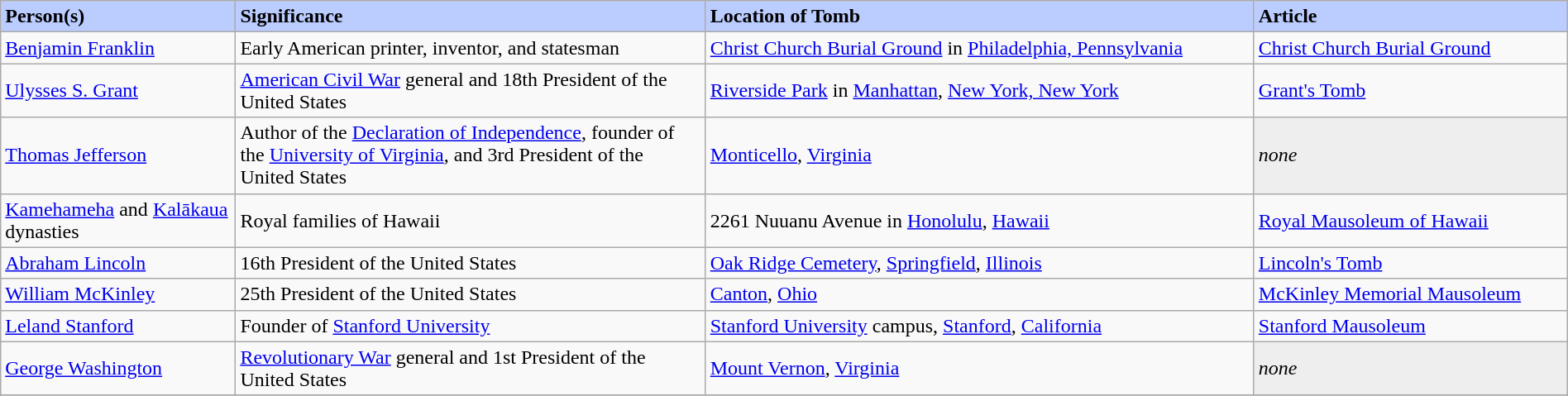<table class="wikitable" width="100%" border="1" cellspacing="0" cellpadding="2">
<tr>
<td width="15%" bgcolor="#bbccff"><strong>Person(s)</strong></td>
<td width="30%" bgcolor="#bbccff"><strong>Significance</strong></td>
<td width="35%" bgcolor="#bbccff"><strong>Location of Tomb</strong></td>
<td width="20%" bgcolor="#bbccff"><strong>Article</strong></td>
</tr>
<tr>
<td><a href='#'>Benjamin Franklin</a></td>
<td>Early American printer, inventor, and statesman</td>
<td><a href='#'>Christ Church Burial Ground</a> in <a href='#'>Philadelphia, Pennsylvania</a></td>
<td><a href='#'>Christ Church Burial Ground</a></td>
</tr>
<tr>
<td><a href='#'>Ulysses S. Grant</a></td>
<td><a href='#'>American Civil War</a> general and 18th President of the United States</td>
<td><a href='#'>Riverside Park</a> in <a href='#'>Manhattan</a>, <a href='#'>New York, New York</a></td>
<td><a href='#'>Grant's Tomb</a></td>
</tr>
<tr>
<td><a href='#'>Thomas Jefferson</a></td>
<td>Author of the <a href='#'>Declaration of Independence</a>, founder of the <a href='#'>University of Virginia</a>, and 3rd President of the United States</td>
<td><a href='#'>Monticello</a>, <a href='#'>Virginia</a></td>
<td bgcolor="#eeeeee"><em>none</em></td>
</tr>
<tr>
<td><a href='#'>Kamehameha</a> and <a href='#'>Kalākaua</a> dynasties</td>
<td>Royal families of Hawaii</td>
<td>2261 Nuuanu Avenue in <a href='#'>Honolulu</a>, <a href='#'>Hawaii</a></td>
<td><a href='#'>Royal Mausoleum of Hawaii</a></td>
</tr>
<tr>
<td><a href='#'>Abraham Lincoln</a></td>
<td>16th President of the United States</td>
<td><a href='#'>Oak Ridge Cemetery</a>, <a href='#'>Springfield</a>, <a href='#'>Illinois</a></td>
<td><a href='#'>Lincoln's Tomb</a></td>
</tr>
<tr>
<td><a href='#'>William McKinley</a></td>
<td>25th President of the United States</td>
<td><a href='#'>Canton</a>, <a href='#'>Ohio</a></td>
<td><a href='#'>McKinley Memorial Mausoleum</a></td>
</tr>
<tr>
<td><a href='#'>Leland Stanford</a></td>
<td>Founder of <a href='#'>Stanford University</a></td>
<td><a href='#'>Stanford University</a> campus, <a href='#'>Stanford</a>, <a href='#'>California</a></td>
<td><a href='#'>Stanford Mausoleum</a></td>
</tr>
<tr>
<td><a href='#'>George Washington</a></td>
<td><a href='#'>Revolutionary War</a> general and 1st President of the United States</td>
<td><a href='#'>Mount Vernon</a>, <a href='#'>Virginia</a></td>
<td bgcolor="#eeeeee"><em>none</em></td>
</tr>
<tr>
</tr>
</table>
